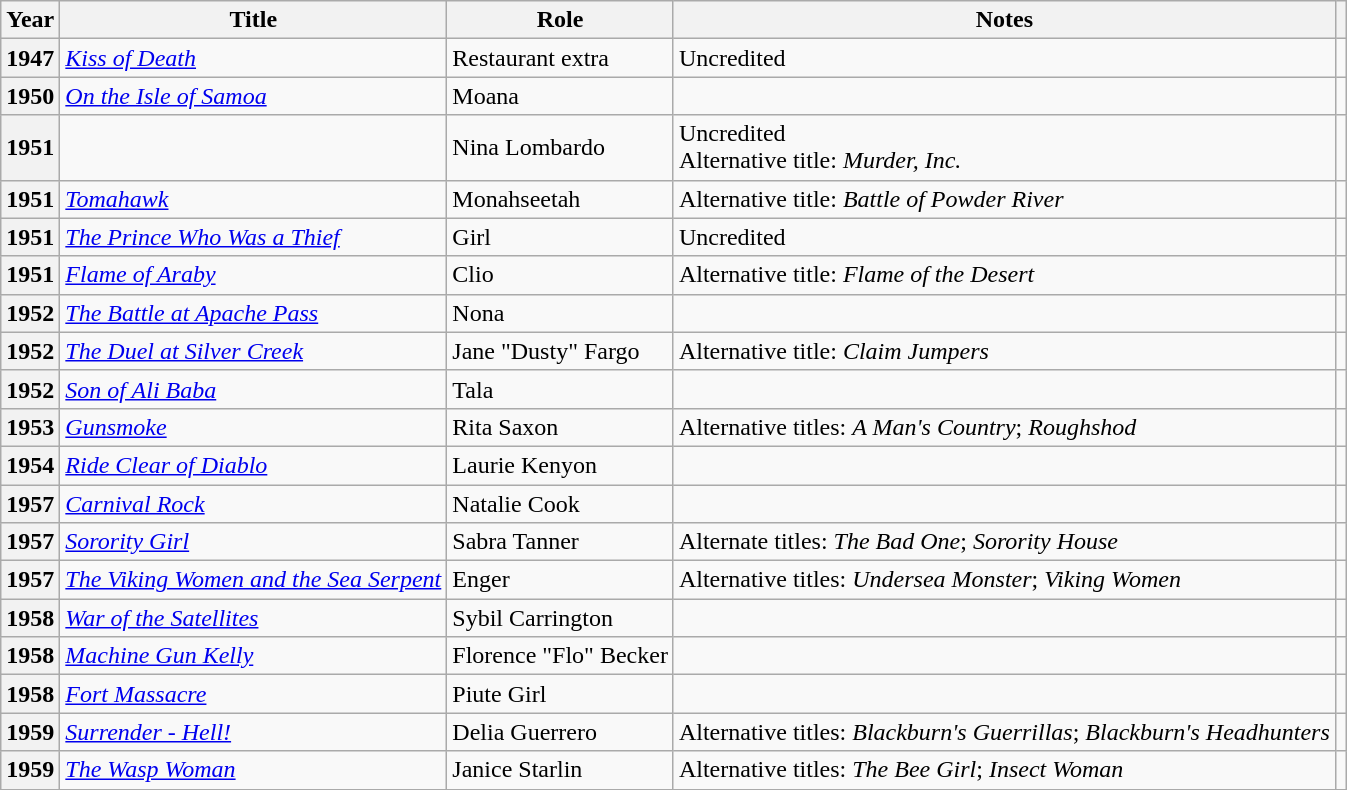<table class="wikitable sortable plainrowheaders">
<tr>
<th>Year</th>
<th>Title</th>
<th>Role</th>
<th class="unsortable">Notes</th>
<th class="unsortable"></th>
</tr>
<tr>
<th scope="row">1947</th>
<td><em><a href='#'>Kiss of Death</a></em></td>
<td>Restaurant extra</td>
<td>Uncredited</td>
<td style="text-align:center;"></td>
</tr>
<tr>
<th scope="row">1950</th>
<td><em><a href='#'>On the Isle of Samoa</a></em></td>
<td>Moana</td>
<td></td>
<td style="text-align:center;"></td>
</tr>
<tr>
<th scope="row">1951</th>
<td><em></em></td>
<td>Nina Lombardo</td>
<td>Uncredited<br>Alternative title: <em>Murder, Inc.</em></td>
<td style="text-align:center;"></td>
</tr>
<tr>
<th scope="row">1951</th>
<td><em><a href='#'>Tomahawk</a></em></td>
<td>Monahseetah</td>
<td>Alternative title: <em>Battle of Powder River</em></td>
<td style="text-align:center;"></td>
</tr>
<tr>
<th scope="row">1951</th>
<td><em><a href='#'>The Prince Who Was a Thief</a></em></td>
<td>Girl</td>
<td>Uncredited</td>
<td style="text-align:center;"></td>
</tr>
<tr>
<th scope="row">1951</th>
<td><em><a href='#'>Flame of Araby</a></em></td>
<td>Clio</td>
<td>Alternative title: <em>Flame of the Desert</em></td>
<td style="text-align:center;"></td>
</tr>
<tr>
<th scope="row">1952</th>
<td><em><a href='#'>The Battle at Apache Pass</a></em></td>
<td>Nona</td>
<td></td>
<td style="text-align:center;"></td>
</tr>
<tr>
<th scope="row">1952</th>
<td><em><a href='#'>The Duel at Silver Creek</a></em></td>
<td>Jane "Dusty" Fargo</td>
<td>Alternative title: <em>Claim Jumpers</em></td>
<td style="text-align:center;"></td>
</tr>
<tr>
<th scope="row">1952</th>
<td><em><a href='#'>Son of Ali Baba</a></em></td>
<td>Tala</td>
<td></td>
<td style="text-align:center;"></td>
</tr>
<tr>
<th scope="row">1953</th>
<td><em><a href='#'>Gunsmoke</a></em></td>
<td>Rita Saxon</td>
<td>Alternative titles: <em>A Man's Country</em>; <em>Roughshod</em></td>
<td style="text-align:center;"></td>
</tr>
<tr>
<th scope="row">1954</th>
<td><em><a href='#'>Ride Clear of Diablo</a></em></td>
<td>Laurie Kenyon</td>
<td></td>
<td style="text-align:center;"></td>
</tr>
<tr>
<th scope="row">1957</th>
<td><em><a href='#'>Carnival Rock</a></em></td>
<td>Natalie Cook</td>
<td></td>
<td style="text-align:center;"></td>
</tr>
<tr>
<th scope="row">1957</th>
<td><em><a href='#'>Sorority Girl</a></em></td>
<td>Sabra Tanner</td>
<td>Alternate titles: <em>The Bad One</em>; <em>Sorority House</em></td>
<td style="text-align:center;"></td>
</tr>
<tr>
<th scope="row">1957</th>
<td><em><a href='#'>The Viking Women and the Sea Serpent</a></em></td>
<td>Enger</td>
<td>Alternative titles: <em>Undersea Monster</em>; <em>Viking Women</em></td>
<td style="text-align:center;"></td>
</tr>
<tr>
<th scope="row">1958</th>
<td><em><a href='#'>War of the Satellites</a></em></td>
<td>Sybil Carrington</td>
<td></td>
<td style="text-align:center;"></td>
</tr>
<tr>
<th scope="row">1958</th>
<td><em><a href='#'>Machine Gun Kelly</a></em></td>
<td>Florence "Flo" Becker</td>
<td></td>
<td style="text-align:center;"></td>
</tr>
<tr>
<th scope="row">1958</th>
<td><em><a href='#'>Fort Massacre</a></em></td>
<td>Piute Girl</td>
<td></td>
<td style="text-align:center;"></td>
</tr>
<tr>
<th scope="row">1959</th>
<td><em><a href='#'>Surrender - Hell!</a></em></td>
<td>Delia Guerrero</td>
<td>Alternative titles: <em>Blackburn's Guerrillas</em>; <em>Blackburn's Headhunters</em></td>
<td style="text-align:center;"></td>
</tr>
<tr>
<th scope="row">1959</th>
<td data-sort-value="Wasp"><em><a href='#'>The Wasp Woman</a></em></td>
<td>Janice Starlin</td>
<td>Alternative titles: <em>The Bee Girl</em>; <em>Insect Woman</em></td>
<td style="text-align:center;"></td>
</tr>
<tr>
</tr>
</table>
